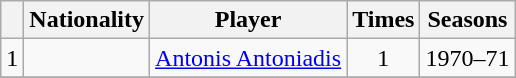<table class="wikitable" style="text-align:center;margin-left:1em">
<tr>
<th></th>
<th>Nationality</th>
<th>Player</th>
<th>Times</th>
<th>Seasons</th>
</tr>
<tr>
<td>1</td>
<td></td>
<td><a href='#'>Antonis Antoniadis</a></td>
<td align="center" 1>1</td>
<td>1970–71</td>
</tr>
<tr>
</tr>
</table>
